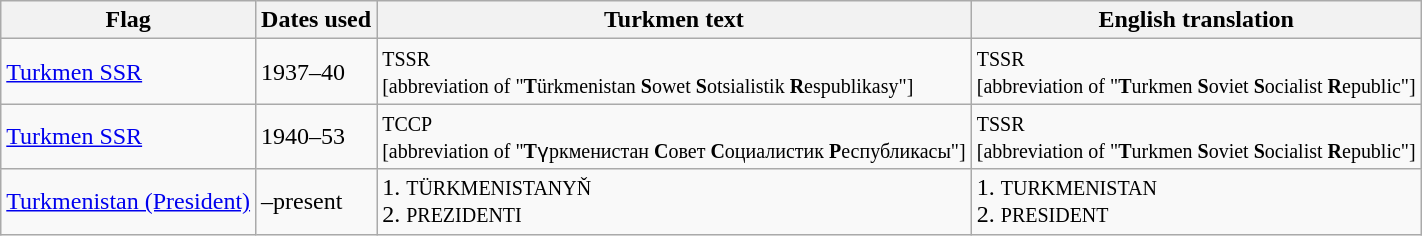<table class="wikitable sortable noresize">
<tr>
<th>Flag</th>
<th>Dates used</th>
<th>Turkmen text</th>
<th>English translation</th>
</tr>
<tr>
<td> <a href='#'>Turkmen SSR</a></td>
<td>1937–40</td>
<td><small>TSSR<br>[abbreviation of "<strong>T</strong>ürkmenistan <strong>S</strong>owet <strong>S</strong>otsialistik <strong>R</strong>espublikasy"]</small></td>
<td><small>TSSR<br>[abbreviation of "<strong>T</strong>urkmen <strong>S</strong>oviet <strong>S</strong>ocialist <strong>R</strong>epublic"]</small></td>
</tr>
<tr>
<td> <a href='#'>Turkmen SSR</a></td>
<td>1940–53</td>
<td><small>ТCCP<br>[abbreviation of "<strong>Т</strong>үркменистан <strong>С</strong>овет <strong>С</strong>оциалистик <strong>Р</strong>еспубликасы"]</small></td>
<td><small>TSSR<br>[abbreviation of "<strong>T</strong>urkmen <strong>S</strong>oviet <strong>S</strong>ocialist <strong>R</strong>epublic"]</small></td>
</tr>
<tr>
<td> <a href='#'>Turkmenistan (President)</a></td>
<td>–present</td>
<td>1. <small>TÜRKMENISTANYŇ</small><br>2. <small>PREZIDENTI</small></td>
<td>1. <small>TURKMENISTAN</small><br>2. <small>PRESIDENT</small></td>
</tr>
</table>
